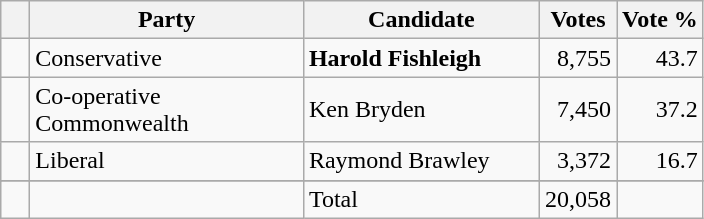<table class="wikitable">
<tr>
<th></th>
<th scope="col" width="175">Party</th>
<th scope="col" width="150">Candidate</th>
<th>Votes</th>
<th>Vote %</th>
</tr>
<tr>
<td>   </td>
<td>Conservative</td>
<td><strong>Harold Fishleigh</strong></td>
<td align=right>8,755</td>
<td align=right>43.7</td>
</tr>
<tr |>
<td>   </td>
<td>Co-operative Commonwealth</td>
<td>Ken Bryden</td>
<td align=right>7,450</td>
<td align=right>37.2</td>
</tr>
<tr |>
<td>   </td>
<td>Liberal</td>
<td>Raymond Brawley</td>
<td align=right>3,372</td>
<td align=right>16.7</td>
</tr>
<tr |>
</tr>
<tr | |>
<td></td>
<td></td>
<td>Total</td>
<td align=right>20,058</td>
<td></td>
</tr>
</table>
